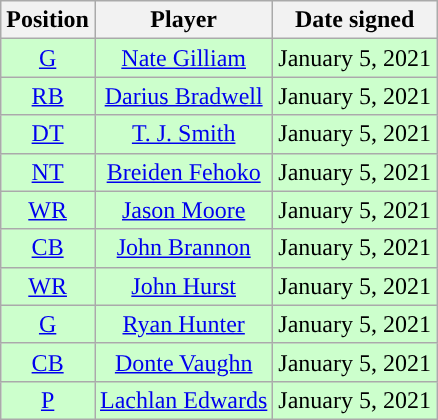<table class="wikitable" style="text-align:center">
<tr>
<th>Position</th>
<th>Player</th>
<th>Date signed</th>
</tr>
<tr style="background:#cfc">
<td><a href='#'>G</a></td>
<td><a href='#'>Nate Gilliam</a></td>
<td>January 5, 2021</td>
</tr>
<tr style="background:#cfc">
<td><a href='#'>RB</a></td>
<td><a href='#'>Darius Bradwell</a></td>
<td>January 5, 2021</td>
</tr>
<tr style="background:#cfc">
<td><a href='#'>DT</a></td>
<td><a href='#'>T. J. Smith</a></td>
<td>January 5, 2021</td>
</tr>
<tr style="background:#cfc">
<td><a href='#'>NT</a></td>
<td><a href='#'>Breiden Fehoko</a></td>
<td>January 5, 2021</td>
</tr>
<tr style="background:#cfc">
<td><a href='#'>WR</a></td>
<td><a href='#'>Jason Moore</a></td>
<td>January 5, 2021</td>
</tr>
<tr style="background:#cfc">
<td><a href='#'>CB</a></td>
<td><a href='#'>John Brannon</a></td>
<td>January 5, 2021</td>
</tr>
<tr style="background:#cfc">
<td><a href='#'>WR</a></td>
<td><a href='#'>John Hurst</a></td>
<td>January 5, 2021</td>
</tr>
<tr style="background:#cfc">
<td><a href='#'>G</a></td>
<td><a href='#'>Ryan Hunter</a></td>
<td>January 5, 2021</td>
</tr>
<tr style="background:#cfc">
<td><a href='#'>CB</a></td>
<td><a href='#'>Donte Vaughn</a></td>
<td>January 5, 2021</td>
</tr>
<tr style="background:#cfc">
<td><a href='#'>P</a></td>
<td><a href='#'>Lachlan Edwards</a></td>
<td>January 5, 2021</td>
</tr>
</table>
